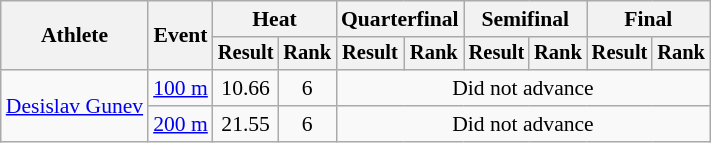<table class=wikitable style="font-size:90%">
<tr>
<th rowspan="2">Athlete</th>
<th rowspan="2">Event</th>
<th colspan="2">Heat</th>
<th colspan="2">Quarterfinal</th>
<th colspan="2">Semifinal</th>
<th colspan="2">Final</th>
</tr>
<tr style="font-size:95%">
<th>Result</th>
<th>Rank</th>
<th>Result</th>
<th>Rank</th>
<th>Result</th>
<th>Rank</th>
<th>Result</th>
<th>Rank</th>
</tr>
<tr align=center>
<td align=left rowspan=2><a href='#'>Desislav Gunev</a></td>
<td align=left><a href='#'>100 m</a></td>
<td>10.66</td>
<td>6</td>
<td colspan=6>Did not advance</td>
</tr>
<tr align=center>
<td align=left><a href='#'>200 m</a></td>
<td>21.55</td>
<td>6</td>
<td colspan=6>Did not advance</td>
</tr>
</table>
